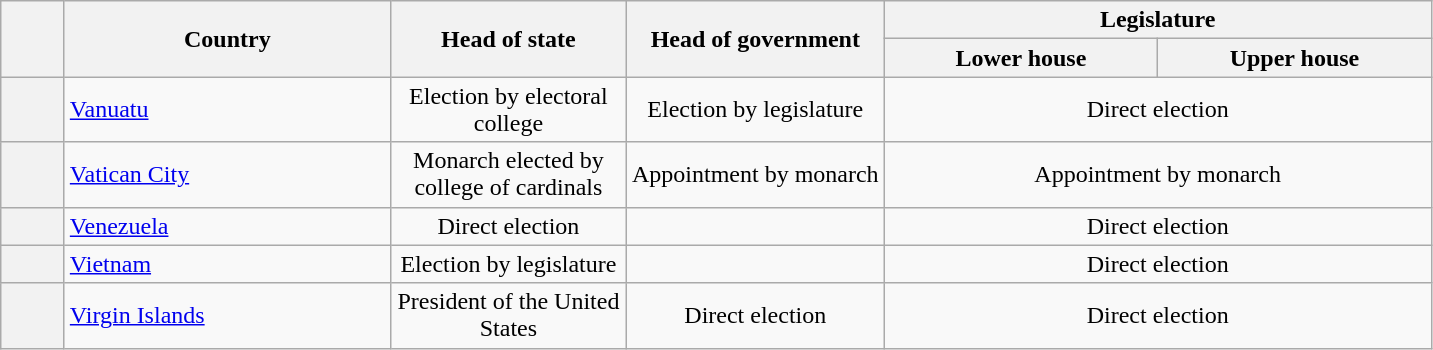<table class="wikitable" style="text-align:center">
<tr>
<th width=35 rowspan=2></th>
<th width=210 rowspan=2>Country</th>
<th width=150 rowspan=2>Head of state</th>
<th rowspan="2">Head of government</th>
<th colspan=2>Legislature</th>
</tr>
<tr>
<th width=175>Lower house</th>
<th width=175>Upper house</th>
</tr>
<tr>
<th></th>
<td style="text-align:left"><a href='#'>Vanuatu</a></td>
<td>Election by electoral college</td>
<td>Election by legislature</td>
<td colspan=2>Direct election</td>
</tr>
<tr>
<th></th>
<td style="text-align:left"><a href='#'>Vatican City</a></td>
<td>Monarch elected by college of cardinals</td>
<td>Appointment by monarch</td>
<td colspan=2>Appointment by monarch</td>
</tr>
<tr>
<th></th>
<td style="text-align:left"><a href='#'>Venezuela</a></td>
<td>Direct election</td>
<td></td>
<td colspan=2>Direct election</td>
</tr>
<tr>
<th></th>
<td style="text-align:left"><a href='#'>Vietnam</a></td>
<td>Election by legislature</td>
<td></td>
<td colspan=2>Direct election</td>
</tr>
<tr>
<th></th>
<td style="text-align:left"><a href='#'>Virgin Islands</a></td>
<td>President of the United States</td>
<td>Direct election</td>
<td colspan=2>Direct election</td>
</tr>
</table>
